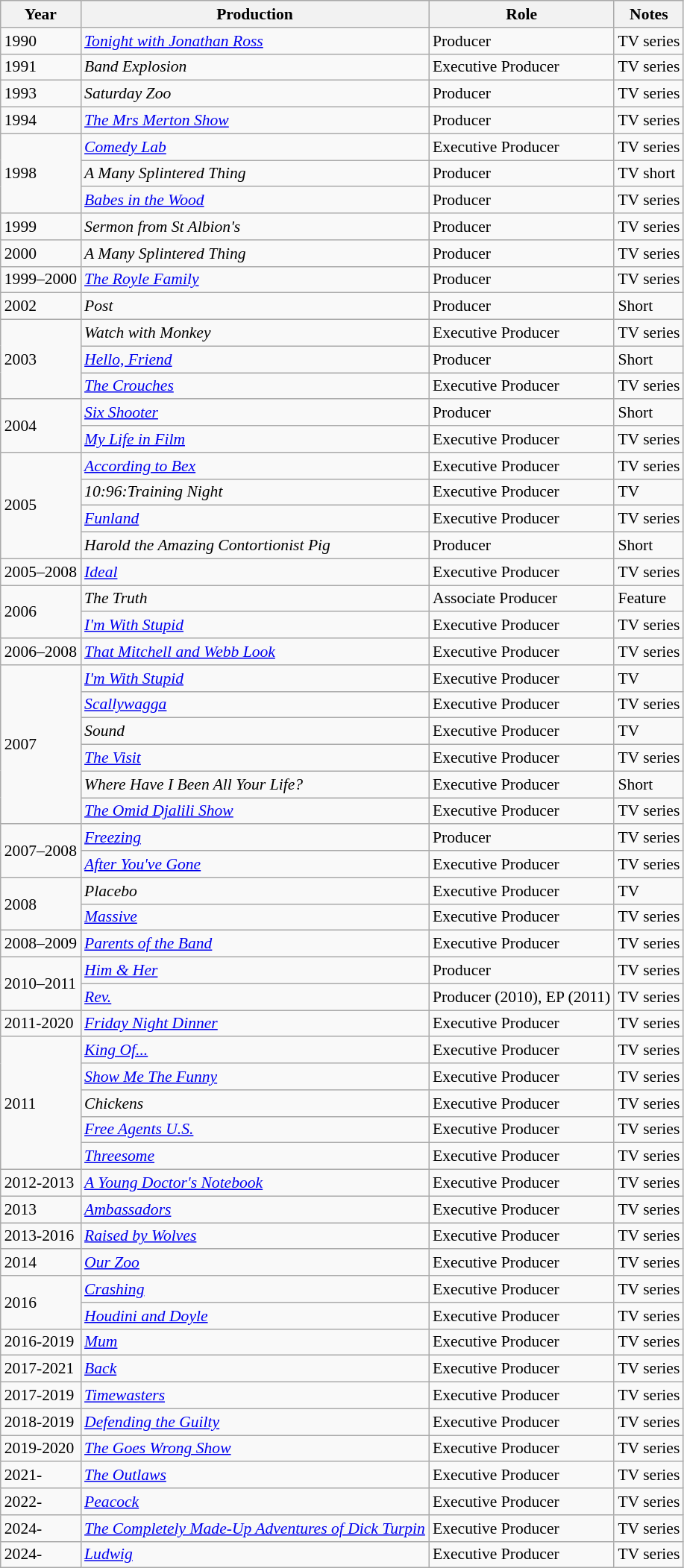<table class="wikitable" style="font-size:90%;">
<tr>
<th>Year</th>
<th>Production</th>
<th>Role</th>
<th>Notes</th>
</tr>
<tr>
<td>1990</td>
<td><em><a href='#'>Tonight with Jonathan Ross</a></em></td>
<td>Producer</td>
<td>TV series</td>
</tr>
<tr>
<td>1991</td>
<td><em>Band Explosion</em></td>
<td>Executive Producer</td>
<td>TV series</td>
</tr>
<tr>
<td>1993</td>
<td><em>Saturday Zoo</em></td>
<td>Producer</td>
<td>TV series</td>
</tr>
<tr>
<td>1994</td>
<td><em><a href='#'>The Mrs Merton Show</a></em></td>
<td>Producer</td>
<td>TV series</td>
</tr>
<tr>
<td rowspan=3>1998</td>
<td><em><a href='#'>Comedy Lab</a></em></td>
<td>Executive Producer</td>
<td>TV series</td>
</tr>
<tr>
<td><em>A Many Splintered Thing</em></td>
<td>Producer</td>
<td>TV short</td>
</tr>
<tr>
<td><em><a href='#'>Babes in the Wood</a></em></td>
<td>Producer</td>
<td>TV series</td>
</tr>
<tr>
<td>1999</td>
<td><em>Sermon from St Albion's</em></td>
<td>Producer</td>
<td>TV series</td>
</tr>
<tr>
<td>2000</td>
<td><em>A Many Splintered Thing</em></td>
<td>Producer</td>
<td>TV series</td>
</tr>
<tr>
<td>1999–2000</td>
<td><em><a href='#'>The Royle Family</a></em></td>
<td>Producer</td>
<td>TV series</td>
</tr>
<tr>
<td>2002</td>
<td><em>Post</em></td>
<td>Producer</td>
<td>Short</td>
</tr>
<tr>
<td rowspan=3>2003</td>
<td><em>Watch with Monkey</em></td>
<td>Executive Producer</td>
<td>TV series</td>
</tr>
<tr>
<td><em><a href='#'>Hello, Friend</a></em></td>
<td>Producer</td>
<td>Short</td>
</tr>
<tr>
<td><em><a href='#'>The Crouches</a></em></td>
<td>Executive Producer</td>
<td>TV series</td>
</tr>
<tr>
<td rowspan=2>2004</td>
<td><em><a href='#'>Six Shooter</a></em></td>
<td>Producer</td>
<td>Short</td>
</tr>
<tr>
<td><em><a href='#'>My Life in Film</a></em></td>
<td>Executive Producer</td>
<td>TV series</td>
</tr>
<tr>
<td rowspan=4>2005</td>
<td><em><a href='#'>According to Bex</a></em></td>
<td>Executive Producer</td>
<td>TV series</td>
</tr>
<tr>
<td><em>10:96:Training Night</em></td>
<td>Executive Producer</td>
<td>TV</td>
</tr>
<tr>
<td><em><a href='#'>Funland</a></em></td>
<td>Executive Producer</td>
<td>TV series</td>
</tr>
<tr>
<td><em>Harold the Amazing Contortionist Pig</em></td>
<td>Producer</td>
<td>Short</td>
</tr>
<tr>
<td>2005–2008</td>
<td><em><a href='#'>Ideal</a></em></td>
<td>Executive Producer</td>
<td>TV series</td>
</tr>
<tr>
<td rowspan=2>2006</td>
<td><em>The Truth</em></td>
<td>Associate Producer</td>
<td>Feature</td>
</tr>
<tr>
<td><a href='#'><em>I'm With Stupid</em></a></td>
<td>Executive Producer</td>
<td>TV series</td>
</tr>
<tr>
<td>2006–2008</td>
<td><em><a href='#'>That Mitchell and Webb Look</a></em></td>
<td>Executive Producer</td>
<td>TV series</td>
</tr>
<tr>
<td rowspan=6>2007</td>
<td><a href='#'><em>I'm With Stupid</em></a></td>
<td>Executive Producer</td>
<td>TV</td>
</tr>
<tr>
<td><em><a href='#'>Scallywagga</a></em></td>
<td>Executive Producer</td>
<td>TV series</td>
</tr>
<tr>
<td><em>Sound</em></td>
<td>Executive Producer</td>
<td>TV</td>
</tr>
<tr>
<td><em><a href='#'>The Visit</a></em></td>
<td>Executive Producer</td>
<td>TV series</td>
</tr>
<tr>
<td><em>Where Have I Been All Your Life?</em></td>
<td>Executive Producer</td>
<td>Short</td>
</tr>
<tr>
<td><em><a href='#'>The Omid Djalili Show</a></em></td>
<td>Executive Producer</td>
<td>TV series</td>
</tr>
<tr>
<td rowspan=2>2007–2008</td>
<td><em><a href='#'>Freezing</a></em></td>
<td>Producer</td>
<td>TV series</td>
</tr>
<tr>
<td><em><a href='#'>After You've Gone</a></em></td>
<td>Executive Producer</td>
<td>TV series</td>
</tr>
<tr>
<td rowspan=2>2008</td>
<td><em>Placebo</em></td>
<td>Executive Producer</td>
<td>TV</td>
</tr>
<tr>
<td><em><a href='#'>Massive</a></em></td>
<td>Executive Producer</td>
<td>TV series</td>
</tr>
<tr>
<td>2008–2009</td>
<td><em><a href='#'>Parents of the Band</a></em></td>
<td>Executive Producer</td>
<td>TV series</td>
</tr>
<tr>
<td rowspan=2>2010–2011</td>
<td><em><a href='#'>Him & Her</a></em></td>
<td>Producer</td>
<td>TV series</td>
</tr>
<tr>
<td><em><a href='#'>Rev.</a></em></td>
<td>Producer (2010), EP (2011)</td>
<td>TV series</td>
</tr>
<tr>
<td>2011-2020</td>
<td><em><a href='#'>Friday Night Dinner</a></em></td>
<td>Executive Producer</td>
<td>TV series</td>
</tr>
<tr>
<td rowspan="5">2011</td>
<td><em><a href='#'>King Of...</a></em></td>
<td>Executive Producer</td>
<td>TV series</td>
</tr>
<tr>
<td><em><a href='#'>Show Me The Funny</a></em></td>
<td>Executive Producer</td>
<td>TV series</td>
</tr>
<tr>
<td><em>Chickens</em></td>
<td>Executive Producer</td>
<td>TV series</td>
</tr>
<tr>
<td><em><a href='#'>Free Agents U.S.</a></em></td>
<td>Executive Producer</td>
<td>TV series</td>
</tr>
<tr>
<td><em><a href='#'>Threesome</a></em></td>
<td>Executive Producer</td>
<td>TV series</td>
</tr>
<tr>
<td>2012-2013</td>
<td><em><a href='#'>A Young Doctor's Notebook</a></em></td>
<td>Executive Producer</td>
<td>TV series</td>
</tr>
<tr>
<td>2013</td>
<td><em><a href='#'>Ambassadors</a></em></td>
<td>Executive Producer</td>
<td>TV series</td>
</tr>
<tr>
<td>2013-2016</td>
<td><em><a href='#'>Raised by Wolves</a></em></td>
<td>Executive Producer</td>
<td>TV series</td>
</tr>
<tr>
<td>2014</td>
<td><em><a href='#'>Our Zoo</a></em></td>
<td>Executive Producer</td>
<td>TV series</td>
</tr>
<tr>
<td rowspan="2">2016</td>
<td><em><a href='#'>Crashing</a></em></td>
<td>Executive Producer</td>
<td>TV series</td>
</tr>
<tr>
<td><em><a href='#'>Houdini and Doyle</a></em></td>
<td>Executive Producer</td>
<td>TV series</td>
</tr>
<tr>
<td>2016-2019</td>
<td><em><a href='#'>Mum</a></em></td>
<td>Executive Producer</td>
<td>TV series</td>
</tr>
<tr>
<td>2017-2021</td>
<td><em><a href='#'>Back</a></em></td>
<td>Executive Producer</td>
<td>TV series</td>
</tr>
<tr>
<td>2017-2019</td>
<td><em><a href='#'>Timewasters</a></em></td>
<td>Executive Producer</td>
<td>TV series</td>
</tr>
<tr>
<td>2018-2019</td>
<td><em><a href='#'>Defending the Guilty</a></em></td>
<td>Executive Producer</td>
<td>TV series</td>
</tr>
<tr>
<td>2019-2020</td>
<td><em><a href='#'>The Goes Wrong Show</a></em></td>
<td>Executive Producer</td>
<td>TV series</td>
</tr>
<tr>
<td>2021-</td>
<td><em><a href='#'>The Outlaws</a></em></td>
<td>Executive Producer</td>
<td>TV series</td>
</tr>
<tr>
<td>2022-</td>
<td><em><a href='#'>Peacock</a></em></td>
<td>Executive Producer</td>
<td>TV series</td>
</tr>
<tr>
<td>2024-</td>
<td><em><a href='#'>The Completely Made-Up Adventures of Dick Turpin</a></em></td>
<td>Executive Producer</td>
<td>TV series</td>
</tr>
<tr>
<td>2024-</td>
<td><em><a href='#'>Ludwig</a></em></td>
<td>Executive Producer</td>
<td>TV series</td>
</tr>
</table>
